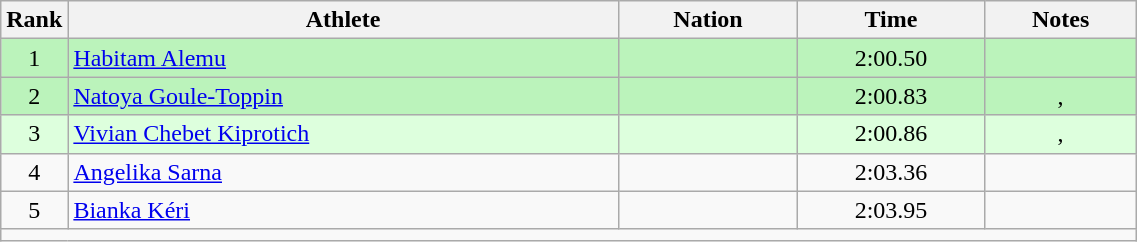<table class="wikitable sortable" style="text-align:center;width: 60%;">
<tr>
<th scope="col" style="width: 10px;">Rank</th>
<th scope="col">Athlete</th>
<th scope="col">Nation</th>
<th scope="col">Time</th>
<th scope="col">Notes</th>
</tr>
<tr bgcolor=bbf3bb>
<td>1</td>
<td align=left><a href='#'>Habitam Alemu</a></td>
<td align=left></td>
<td>2:00.50</td>
<td></td>
</tr>
<tr bgcolor=bbf3bb>
<td>2</td>
<td align=left><a href='#'>Natoya Goule-Toppin</a></td>
<td align=left></td>
<td>2:00.83</td>
<td>, </td>
</tr>
<tr bgcolor=ddffdd>
<td>3</td>
<td align=left><a href='#'>Vivian Chebet Kiprotich</a></td>
<td align=left></td>
<td>2:00.86</td>
<td>, </td>
</tr>
<tr>
<td>4</td>
<td align=left><a href='#'>Angelika Sarna</a></td>
<td align=left></td>
<td>2:03.36</td>
<td></td>
</tr>
<tr>
<td>5</td>
<td align=left><a href='#'>Bianka Kéri</a></td>
<td align=left></td>
<td>2:03.95</td>
<td></td>
</tr>
<tr class="sortbottom">
<td colspan="5"></td>
</tr>
</table>
